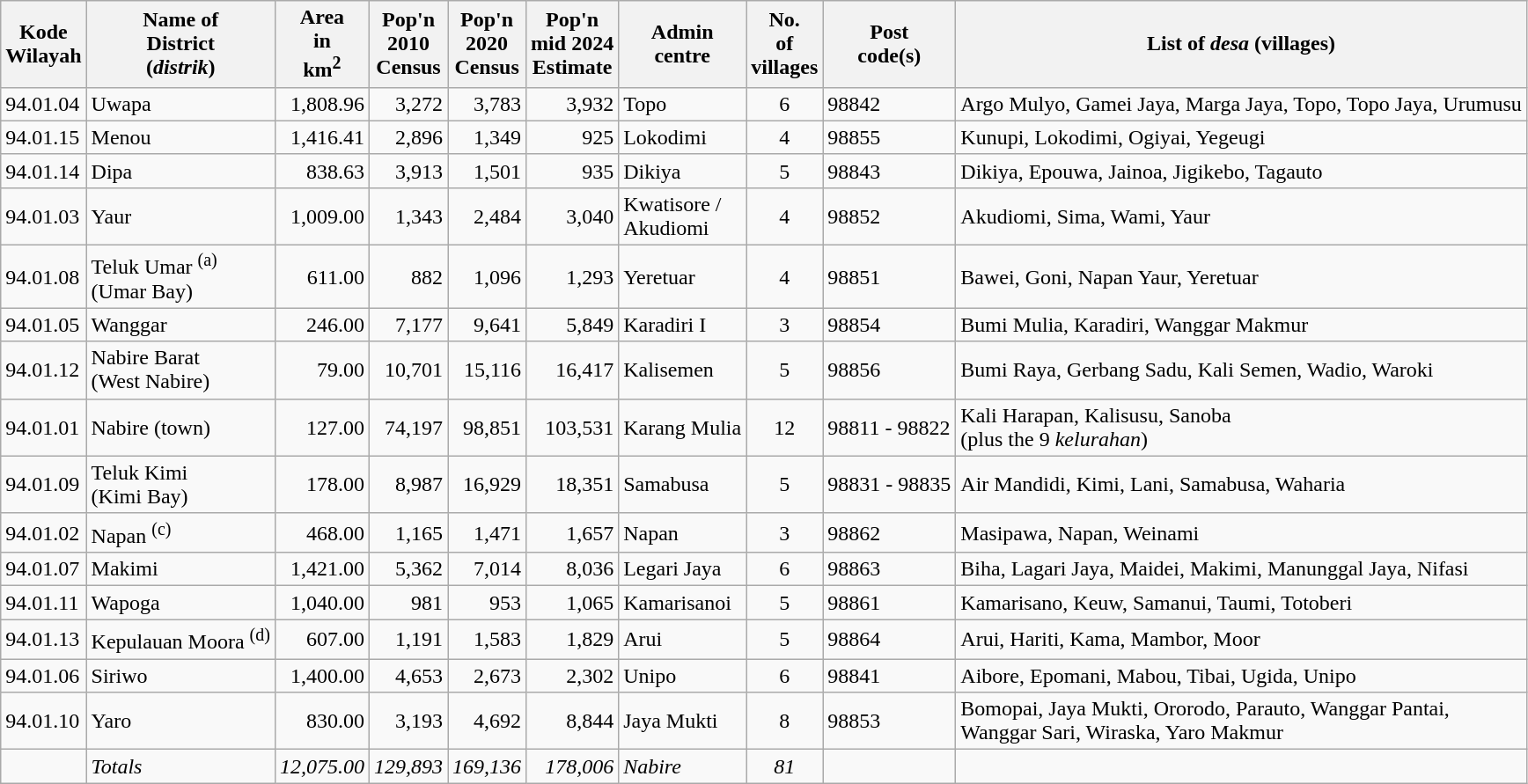<table class="wikitable">
<tr>
<th>Kode <br>Wilayah</th>
<th>Name of<br>District<br>(<em>distrik</em>)</th>
<th>Area<br>in<br>km<sup>2</sup></th>
<th>Pop'n <br>2010 <br>Census</th>
<th>Pop'n <br>2020<br>Census</th>
<th>Pop'n <br>mid 2024<br>Estimate</th>
<th>Admin<br>centre</th>
<th>No.<br> of<br>villages</th>
<th>Post<br>code(s)</th>
<th>List of <em>desa</em> (villages)</th>
</tr>
<tr>
<td>94.01.04</td>
<td>Uwapa</td>
<td align="right">1,808.96</td>
<td align="right">3,272</td>
<td align="right">3,783</td>
<td align="right">3,932</td>
<td>Topo</td>
<td align="center">6</td>
<td>98842</td>
<td>Argo Mulyo, Gamei Jaya, Marga Jaya, Topo, Topo Jaya, Urumusu</td>
</tr>
<tr>
<td>94.01.15</td>
<td>Menou</td>
<td align="right">1,416.41</td>
<td align="right">2,896</td>
<td align="right">1,349</td>
<td align="right">925</td>
<td>Lokodimi</td>
<td align="center">4</td>
<td>98855</td>
<td>Kunupi, Lokodimi, Ogiyai, Yegeugi</td>
</tr>
<tr>
<td>94.01.14</td>
<td>Dipa</td>
<td align="right">838.63</td>
<td align="right">3,913</td>
<td align="right">1,501</td>
<td align="right">935</td>
<td>Dikiya</td>
<td align="center">5</td>
<td>98843</td>
<td>Dikiya, Epouwa, Jainoa, Jigikebo, Tagauto</td>
</tr>
<tr>
<td>94.01.03</td>
<td>Yaur</td>
<td align="right">1,009.00</td>
<td align="right">1,343</td>
<td align="right">2,484</td>
<td align="right">3,040</td>
<td>Kwatisore /<br> Akudiomi</td>
<td align="center">4</td>
<td>98852</td>
<td>Akudiomi, Sima, Wami, Yaur</td>
</tr>
<tr>
<td>94.01.08</td>
<td>Teluk Umar <sup>(a)</sup> <br>(Umar Bay)</td>
<td align="right">611.00</td>
<td align="right">882</td>
<td align="right">1,096</td>
<td align="right">1,293</td>
<td>Yeretuar</td>
<td align="center">4</td>
<td>98851</td>
<td>Bawei, Goni, Napan Yaur, Yeretuar</td>
</tr>
<tr>
<td>94.01.05</td>
<td>Wanggar</td>
<td align="right">246.00</td>
<td align="right">7,177</td>
<td align="right">9,641</td>
<td align="right">5,849</td>
<td>Karadiri I</td>
<td align="center">3</td>
<td>98854</td>
<td>Bumi Mulia, Karadiri, Wanggar Makmur</td>
</tr>
<tr>
<td>94.01.12</td>
<td>Nabire Barat <br>(West Nabire)</td>
<td align="right">79.00</td>
<td align="right">10,701</td>
<td align="right">15,116</td>
<td align="right">16,417</td>
<td>Kalisemen</td>
<td align="center">5</td>
<td>98856</td>
<td>Bumi Raya, Gerbang Sadu, Kali Semen, Wadio, Waroki</td>
</tr>
<tr>
<td>94.01.01</td>
<td>Nabire (town)</td>
<td align="right">127.00</td>
<td align="right">74,197</td>
<td align="right">98,851</td>
<td align="right">103,531</td>
<td>Karang Mulia</td>
<td align="center">12</td>
<td>98811 - 98822</td>
<td>Kali Harapan, Kalisusu, Sanoba<br>(plus the 9 <em>kelurahan</em>)</td>
</tr>
<tr>
<td>94.01.09</td>
<td>Teluk Kimi <br>(Kimi Bay)</td>
<td align="right">178.00</td>
<td align="right">8,987</td>
<td align="right">16,929</td>
<td align="right">18,351</td>
<td>Samabusa</td>
<td align="center">5</td>
<td>98831 - 98835</td>
<td>Air Mandidi, Kimi, Lani, Samabusa, Waharia</td>
</tr>
<tr>
<td>94.01.02</td>
<td>Napan <sup>(c)</sup></td>
<td align="right">468.00</td>
<td align="right">1,165</td>
<td align="right">1,471</td>
<td align="right">1,657</td>
<td>Napan</td>
<td align="center">3</td>
<td>98862</td>
<td>Masipawa, Napan, Weinami</td>
</tr>
<tr>
<td>94.01.07</td>
<td>Makimi</td>
<td align="right">1,421.00</td>
<td align="right">5,362</td>
<td align="right">7,014</td>
<td align="right">8,036</td>
<td>Legari Jaya</td>
<td align="center">6</td>
<td>98863</td>
<td>Biha, Lagari Jaya, Maidei, Makimi, Manunggal Jaya, Nifasi</td>
</tr>
<tr>
<td>94.01.11</td>
<td>Wapoga</td>
<td align="right">1,040.00</td>
<td align="right">981</td>
<td align="right">953</td>
<td align="right">1,065</td>
<td>Kamarisanoi</td>
<td align="center">5</td>
<td>98861</td>
<td>Kamarisano, Keuw, Samanui, Taumi, Totoberi</td>
</tr>
<tr>
<td>94.01.13</td>
<td>Kepulauan Moora <sup>(d)</sup></td>
<td align="right">607.00</td>
<td align="right">1,191</td>
<td align="right">1,583</td>
<td align="right">1,829</td>
<td>Arui</td>
<td align="center">5</td>
<td>98864</td>
<td>Arui, Hariti, Kama, Mambor, Moor</td>
</tr>
<tr>
<td>94.01.06</td>
<td>Siriwo</td>
<td align="right">1,400.00</td>
<td align="right">4,653</td>
<td align="right">2,673</td>
<td align="right">2,302</td>
<td>Unipo</td>
<td align="center">6</td>
<td>98841</td>
<td>Aibore, Epomani, Mabou, Tibai, Ugida, Unipo</td>
</tr>
<tr>
<td>94.01.10</td>
<td>Yaro</td>
<td align="right">830.00</td>
<td align="right">3,193</td>
<td align="right">4,692</td>
<td align="right">8,844</td>
<td>Jaya Mukti</td>
<td align="center">8</td>
<td>98853</td>
<td>Bomopai, Jaya Mukti, Ororodo, Parauto, Wanggar Pantai, <br>Wanggar Sari, Wiraska, Yaro Makmur</td>
</tr>
<tr>
<td></td>
<td><em>Totals</em></td>
<td align="right"><em>12,075.00</em></td>
<td align="right"><em>129,893</em></td>
<td align="right"><em>169,136</em></td>
<td align="right"><em>178,006</em></td>
<td><em>Nabire</em></td>
<td align="center"><em>81</em></td>
<td></td>
<td></td>
</tr>
</table>
